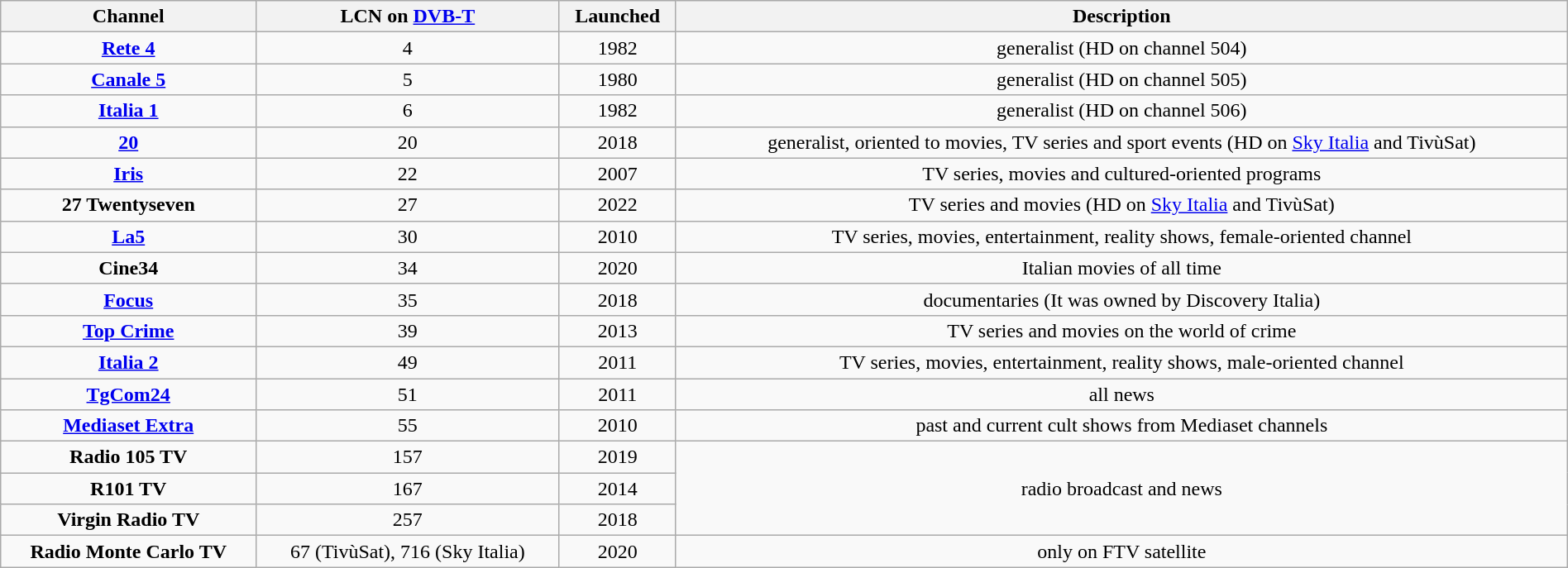<table class="wikitable" style="width:100%; margin-left:0.5em; margin-bottom:0.5em; text-align:center">
<tr>
<th>Channel</th>
<th>LCN on <a href='#'>DVB-T</a></th>
<th>Launched</th>
<th>Description</th>
</tr>
<tr>
<td><strong><a href='#'>Rete 4</a></strong></td>
<td>4</td>
<td align=center>1982</td>
<td align=center>generalist (HD on channel 504)</td>
</tr>
<tr>
<td><strong><a href='#'>Canale 5</a></strong></td>
<td>5</td>
<td>1980</td>
<td>generalist (HD on channel 505)</td>
</tr>
<tr>
<td><strong><a href='#'>Italia 1</a></strong></td>
<td>6</td>
<td>1982</td>
<td>generalist (HD on channel 506)</td>
</tr>
<tr>
<td><strong><a href='#'>20</a></strong></td>
<td>20</td>
<td>2018</td>
<td>generalist, oriented to movies, TV series and sport events (HD on <a href='#'>Sky Italia</a> and TivùSat)</td>
</tr>
<tr>
<td><strong><a href='#'>Iris</a></strong></td>
<td>22</td>
<td>2007</td>
<td>TV series, movies and cultured-oriented programs</td>
</tr>
<tr>
<td><strong>27 Twentyseven</strong></td>
<td>27</td>
<td>2022</td>
<td>TV series and movies (HD on <a href='#'>Sky Italia</a> and TivùSat)</td>
</tr>
<tr>
<td><strong><a href='#'>La5</a></strong></td>
<td>30</td>
<td>2010</td>
<td>TV series, movies, entertainment, reality shows, female-oriented channel</td>
</tr>
<tr>
<td><strong>Cine34</strong></td>
<td>34</td>
<td>2020</td>
<td>Italian movies of all time</td>
</tr>
<tr>
<td><strong><a href='#'>Focus</a></strong></td>
<td>35</td>
<td>2018</td>
<td>documentaries (It was owned by Discovery Italia)</td>
</tr>
<tr>
<td><strong><a href='#'>Top Crime</a></strong></td>
<td>39</td>
<td>2013</td>
<td>TV series and movies on the world of crime</td>
</tr>
<tr>
<td><strong><a href='#'>Italia 2</a></strong></td>
<td>49</td>
<td>2011</td>
<td>TV series, movies, entertainment, reality shows, male-oriented channel</td>
</tr>
<tr>
<td><strong><a href='#'>TgCom24</a></strong></td>
<td>51</td>
<td>2011</td>
<td>all news</td>
</tr>
<tr>
<td><strong><a href='#'>Mediaset Extra</a></strong></td>
<td>55</td>
<td>2010</td>
<td>past and current cult shows from Mediaset channels</td>
</tr>
<tr>
<td><strong>Radio 105 TV</strong></td>
<td>157</td>
<td>2019</td>
<td rowspan="3">radio broadcast and news</td>
</tr>
<tr>
<td><strong>R101 TV</strong></td>
<td>167</td>
<td>2014</td>
</tr>
<tr>
<td><strong>Virgin Radio TV</strong></td>
<td>257</td>
<td>2018</td>
</tr>
<tr>
<td><strong>Radio Monte Carlo TV</strong></td>
<td>67 (TivùSat), 716 (Sky Italia)</td>
<td>2020</td>
<td>only on FTV satellite</td>
</tr>
</table>
